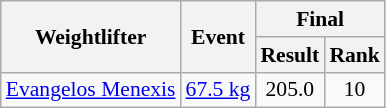<table class=wikitable style="font-size:90%">
<tr>
<th rowspan=2>Weightlifter</th>
<th rowspan=2>Event</th>
<th colspan=2>Final</th>
</tr>
<tr>
<th>Result</th>
<th>Rank</th>
</tr>
<tr>
<td><a href='#'>Evangelos Menexis</a></td>
<td><a href='#'>67.5 kg</a></td>
<td align=center>205.0</td>
<td align=center>10</td>
</tr>
</table>
